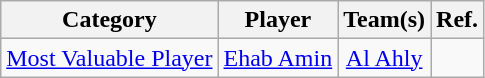<table class="wikitable" style="text-align:center">
<tr>
<th>Category</th>
<th>Player</th>
<th>Team(s)</th>
<th>Ref.</th>
</tr>
<tr>
<td><a href='#'>Most Valuable Player</a></td>
<td><a href='#'>Ehab Amin</a></td>
<td><a href='#'>Al Ahly</a></td>
<td></td>
</tr>
</table>
